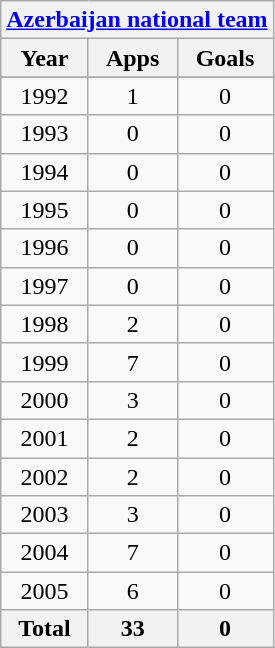<table class="wikitable" style="text-align:center">
<tr>
<th colspan=3><a href='#'>Azerbaijan national team</a></th>
</tr>
<tr>
<th>Year</th>
<th>Apps</th>
<th>Goals</th>
</tr>
<tr>
</tr>
<tr>
<td>1992</td>
<td>1</td>
<td>0</td>
</tr>
<tr>
<td>1993</td>
<td>0</td>
<td>0</td>
</tr>
<tr>
<td>1994</td>
<td>0</td>
<td>0</td>
</tr>
<tr>
<td>1995</td>
<td>0</td>
<td>0</td>
</tr>
<tr>
<td>1996</td>
<td>0</td>
<td>0</td>
</tr>
<tr>
<td>1997</td>
<td>0</td>
<td>0</td>
</tr>
<tr>
<td>1998</td>
<td>2</td>
<td>0</td>
</tr>
<tr>
<td>1999</td>
<td>7</td>
<td>0</td>
</tr>
<tr>
<td>2000</td>
<td>3</td>
<td>0</td>
</tr>
<tr>
<td>2001</td>
<td>2</td>
<td>0</td>
</tr>
<tr>
<td>2002</td>
<td>2</td>
<td>0</td>
</tr>
<tr>
<td>2003</td>
<td>3</td>
<td>0</td>
</tr>
<tr>
<td>2004</td>
<td>7</td>
<td>0</td>
</tr>
<tr>
<td>2005</td>
<td>6</td>
<td>0</td>
</tr>
<tr>
<th>Total</th>
<th>33</th>
<th>0</th>
</tr>
</table>
